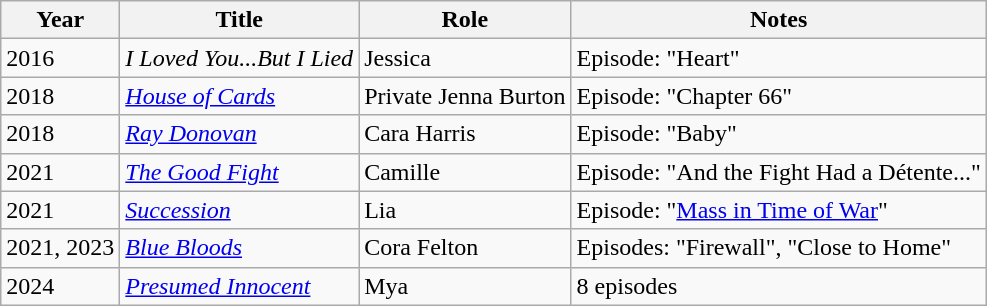<table class="wikitable">
<tr>
<th>Year</th>
<th>Title</th>
<th>Role</th>
<th>Notes</th>
</tr>
<tr>
<td>2016</td>
<td><em>I Loved You...But I Lied</em></td>
<td>Jessica</td>
<td>Episode: "Heart"</td>
</tr>
<tr>
<td>2018</td>
<td><em><a href='#'>House of Cards</a></em></td>
<td>Private Jenna Burton</td>
<td>Episode: "Chapter 66"</td>
</tr>
<tr>
<td>2018</td>
<td><em><a href='#'>Ray Donovan</a></em></td>
<td>Cara Harris</td>
<td>Episode: "Baby"</td>
</tr>
<tr>
<td>2021</td>
<td><em><a href='#'>The Good Fight</a></em></td>
<td>Camille</td>
<td>Episode: "And the Fight Had a Détente..."</td>
</tr>
<tr>
<td>2021</td>
<td><em><a href='#'>Succession</a></em></td>
<td>Lia</td>
<td>Episode: "<a href='#'>Mass in Time of War</a>"</td>
</tr>
<tr>
<td>2021, 2023</td>
<td><em><a href='#'>Blue Bloods</a></em></td>
<td>Cora Felton</td>
<td>Episodes: "Firewall", "Close to Home"</td>
</tr>
<tr>
<td>2024</td>
<td><em><a href='#'>Presumed Innocent</a></em></td>
<td>Mya</td>
<td>8 episodes</td>
</tr>
</table>
